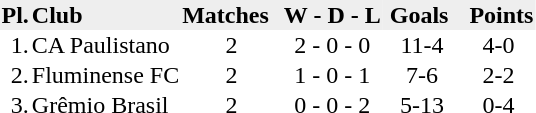<table style="text-align:center" Border=0 cellspacing=0>
<tr style="text-align:left;background:#EEE;font-weight:bold">
<td>Pl.</td>
<td>Club</td>
<td>Matches  </td>
<td>W - D - L</td>
<td> Goals  </td>
<td> Points</td>
</tr>
<tr>
<td style=text-align:right>1.</td>
<td style="text-align:left">CA Paulistano</td>
<td>2</td>
<td>2 - 0 - 0</td>
<td>11-4</td>
<td>4-0</td>
</tr>
<tr>
<td style=text-align:right>2.</td>
<td style="text-align:left">Fluminense FC</td>
<td>2</td>
<td>1 - 0 - 1</td>
<td>7-6</td>
<td>2-2</td>
</tr>
<tr>
<td style=text-align:right>3.</td>
<td style="text-align:left">Grêmio Brasil</td>
<td>2</td>
<td>0 - 0 - 2</td>
<td>5-13</td>
<td>0-4</td>
</tr>
</table>
